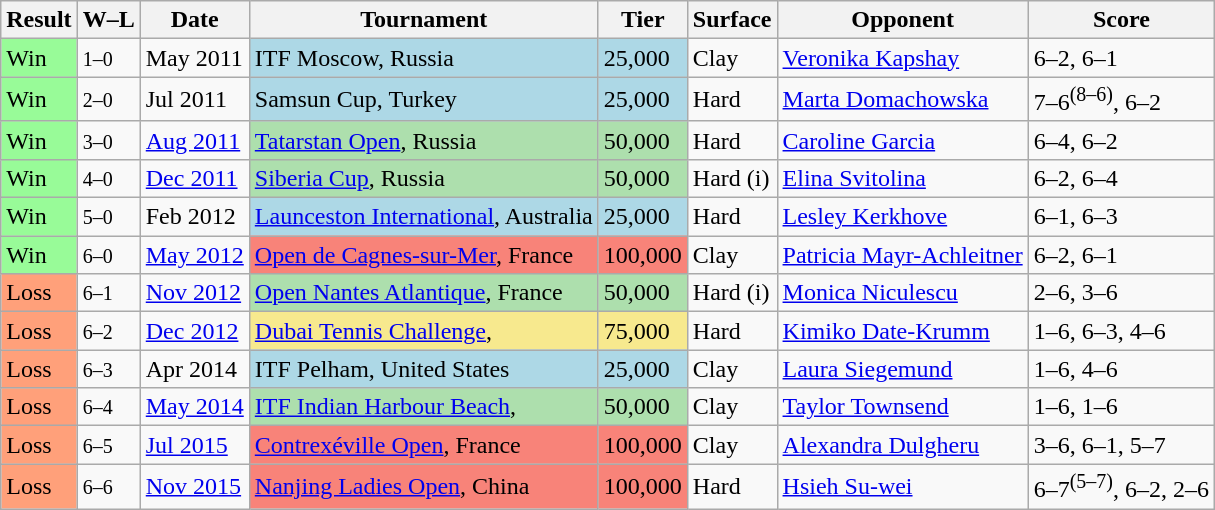<table class="sortable wikitable nowrap">
<tr>
<th>Result</th>
<th class="unsortable">W–L</th>
<th>Date</th>
<th>Tournament</th>
<th>Tier</th>
<th>Surface</th>
<th>Opponent</th>
<th class="unsortable">Score</th>
</tr>
<tr>
<td bgcolor="98FB98">Win</td>
<td><small>1–0</small></td>
<td>May 2011</td>
<td style="background:lightblue;">ITF Moscow, Russia</td>
<td style="background:lightblue;">25,000</td>
<td>Clay</td>
<td> <a href='#'>Veronika Kapshay</a></td>
<td>6–2, 6–1</td>
</tr>
<tr>
<td bgcolor="98FB98">Win</td>
<td><small>2–0</small></td>
<td>Jul 2011</td>
<td style="background:lightblue;">Samsun Cup, Turkey</td>
<td style="background:lightblue;">25,000</td>
<td>Hard</td>
<td> <a href='#'>Marta Domachowska</a></td>
<td>7–6<sup>(8–6)</sup>, 6–2</td>
</tr>
<tr>
<td bgcolor="#98FB98">Win</td>
<td><small>3–0</small></td>
<td><a href='#'>Aug 2011</a></td>
<td style="background:#addfad;"><a href='#'>Tatarstan Open</a>, Russia</td>
<td style="background:#addfad;">50,000</td>
<td>Hard</td>
<td> <a href='#'>Caroline Garcia</a></td>
<td>6–4, 6–2</td>
</tr>
<tr>
<td bgcolor="#98FB98">Win</td>
<td><small>4–0</small></td>
<td><a href='#'>Dec 2011</a></td>
<td style="background:#addfad;"><a href='#'>Siberia Cup</a>, Russia</td>
<td style="background:#addfad;">50,000</td>
<td>Hard (i)</td>
<td> <a href='#'>Elina Svitolina</a></td>
<td>6–2, 6–4</td>
</tr>
<tr>
<td bgcolor="#98FB98">Win</td>
<td><small>5–0</small></td>
<td>Feb 2012</td>
<td style="background:lightblue;"><a href='#'>Launceston International</a>, Australia</td>
<td style="background:lightblue;">25,000</td>
<td>Hard</td>
<td> <a href='#'>Lesley Kerkhove</a></td>
<td>6–1, 6–3</td>
</tr>
<tr>
<td bgcolor="#98FB98">Win</td>
<td><small>6–0</small></td>
<td><a href='#'>May 2012</a></td>
<td style="background:#f88379;"><a href='#'>Open de Cagnes-sur-Mer</a>, France</td>
<td style="background:#f88379;">100,000</td>
<td>Clay</td>
<td> <a href='#'>Patricia Mayr-Achleitner</a></td>
<td>6–2, 6–1</td>
</tr>
<tr>
<td bgcolor="FFA07A">Loss</td>
<td><small>6–1</small></td>
<td><a href='#'>Nov 2012</a></td>
<td style="background:#addfad;"><a href='#'>Open Nantes Atlantique</a>, France</td>
<td style="background:#addfad;">50,000</td>
<td>Hard (i)</td>
<td> <a href='#'>Monica Niculescu</a></td>
<td>2–6, 3–6</td>
</tr>
<tr>
<td bgcolor="FFA07A">Loss</td>
<td><small>6–2</small></td>
<td><a href='#'>Dec 2012</a></td>
<td style="background:#f7e98e;"><a href='#'>Dubai Tennis Challenge</a>, </td>
<td style="background:#f7e98e;">75,000</td>
<td>Hard</td>
<td> <a href='#'>Kimiko Date-Krumm</a></td>
<td>1–6, 6–3, 4–6</td>
</tr>
<tr>
<td bgcolor="FFA07A">Loss</td>
<td><small>6–3</small></td>
<td>Apr 2014</td>
<td style="background:lightblue;">ITF Pelham, United States</td>
<td style="background:lightblue;">25,000</td>
<td>Clay</td>
<td> <a href='#'>Laura Siegemund</a></td>
<td>1–6, 4–6</td>
</tr>
<tr>
<td bgcolor="FFA07A">Loss</td>
<td><small>6–4</small></td>
<td><a href='#'>May 2014</a></td>
<td style="background:#addfad;"><a href='#'>ITF Indian Harbour Beach</a>, </td>
<td style="background:#addfad;">50,000</td>
<td>Clay</td>
<td> <a href='#'>Taylor Townsend</a></td>
<td>1–6, 1–6</td>
</tr>
<tr>
<td bgcolor="FFA07A">Loss</td>
<td><small>6–5</small></td>
<td><a href='#'>Jul 2015</a></td>
<td style="background:#f88379;"><a href='#'>Contrexéville Open</a>, France</td>
<td style="background:#f88379;">100,000</td>
<td>Clay</td>
<td> <a href='#'>Alexandra Dulgheru</a></td>
<td>3–6, 6–1, 5–7</td>
</tr>
<tr>
<td bgcolor="FFA07A">Loss</td>
<td><small>6–6</small></td>
<td><a href='#'>Nov 2015</a></td>
<td style="background:#f88379;"><a href='#'>Nanjing Ladies Open</a>, China</td>
<td style="background:#f88379;">100,000</td>
<td>Hard</td>
<td> <a href='#'>Hsieh Su-wei</a></td>
<td>6–7<sup>(5–7)</sup>, 6–2, 2–6</td>
</tr>
</table>
